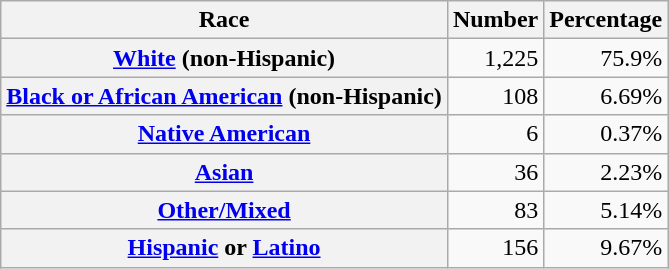<table class="wikitable" style="text-align:right">
<tr>
<th scope="col">Race</th>
<th scope="col">Number</th>
<th scope="col">Percentage</th>
</tr>
<tr>
<th scope="row"><a href='#'>White</a> (non-Hispanic)</th>
<td>1,225</td>
<td>75.9%</td>
</tr>
<tr>
<th scope="row"><a href='#'>Black or African American</a> (non-Hispanic)</th>
<td>108</td>
<td>6.69%</td>
</tr>
<tr>
<th scope="row"><a href='#'>Native American</a></th>
<td>6</td>
<td>0.37%</td>
</tr>
<tr>
<th scope="row"><a href='#'>Asian</a></th>
<td>36</td>
<td>2.23%</td>
</tr>
<tr>
<th scope="row"><a href='#'>Other/Mixed</a></th>
<td>83</td>
<td>5.14%</td>
</tr>
<tr>
<th scope="row"><a href='#'>Hispanic</a> or <a href='#'>Latino</a></th>
<td>156</td>
<td>9.67%</td>
</tr>
</table>
